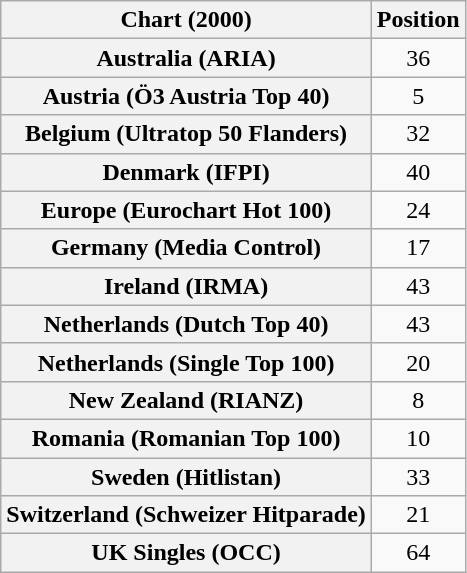<table class="wikitable sortable plainrowheaders" style="text-align:center">
<tr>
<th>Chart (2000)</th>
<th>Position</th>
</tr>
<tr>
<th scope="row">Australia (ARIA)</th>
<td>36</td>
</tr>
<tr>
<th scope="row">Austria (Ö3 Austria Top 40)</th>
<td>5</td>
</tr>
<tr>
<th scope="row">Belgium (Ultratop 50 Flanders)</th>
<td>32</td>
</tr>
<tr>
<th scope="row">Denmark (IFPI)</th>
<td>40</td>
</tr>
<tr>
<th scope="row">Europe (Eurochart Hot 100)</th>
<td>24</td>
</tr>
<tr>
<th scope="row">Germany (Media Control)</th>
<td>17</td>
</tr>
<tr>
<th scope="row">Ireland (IRMA)</th>
<td>43</td>
</tr>
<tr>
<th scope="row">Netherlands (Dutch Top 40)</th>
<td>43</td>
</tr>
<tr>
<th scope="row">Netherlands (Single Top 100)</th>
<td>20</td>
</tr>
<tr>
<th scope="row">New Zealand (RIANZ)</th>
<td>8</td>
</tr>
<tr>
<th scope="row">Romania (Romanian Top 100)</th>
<td>10</td>
</tr>
<tr>
<th scope="row">Sweden (Hitlistan)</th>
<td>33</td>
</tr>
<tr>
<th scope="row">Switzerland (Schweizer Hitparade)</th>
<td>21</td>
</tr>
<tr>
<th scope="row">UK Singles (OCC)</th>
<td>64</td>
</tr>
</table>
